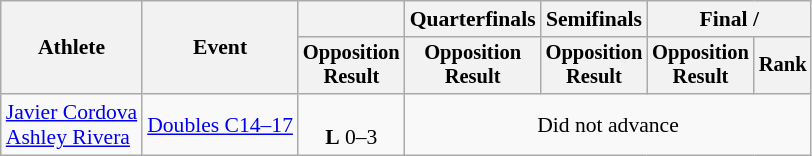<table class=wikitable style="font-size:90%">
<tr>
<th rowspan="2">Athlete</th>
<th rowspan="2">Event</th>
<th></th>
<th>Quarterfinals</th>
<th>Semifinals</th>
<th colspan="2">Final / </th>
</tr>
<tr style="font-size:95%">
<th>Opposition<br>Result</th>
<th>Opposition<br>Result</th>
<th>Opposition<br>Result</th>
<th>Opposition<br>Result</th>
<th>Rank</th>
</tr>
<tr align=center>
<td align=left><a href='#'>Javier Cordova</a><br><a href='#'>Ashley Rivera</a></td>
<td align=left><a href='#'>Doubles C14–17</a></td>
<td><br><strong>L</strong> 0–3</td>
<td colspan=4>Did not advance</td>
</tr>
</table>
